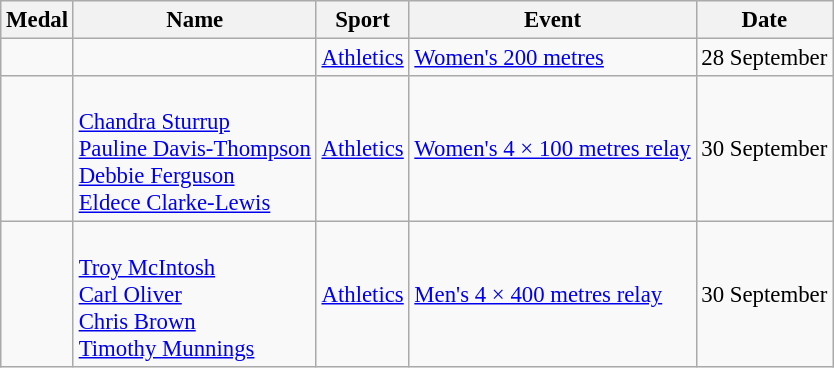<table class="wikitable sortable" style="font-size:95%">
<tr>
<th>Medal</th>
<th>Name</th>
<th>Sport</th>
<th>Event</th>
<th>Date</th>
</tr>
<tr>
<td></td>
<td></td>
<td><a href='#'>Athletics</a></td>
<td><a href='#'>Women's 200 metres</a></td>
<td>28 September</td>
</tr>
<tr>
<td></td>
<td><br><a href='#'>Chandra Sturrup</a><br><a href='#'>Pauline Davis-Thompson</a><br><a href='#'>Debbie Ferguson</a><br><a href='#'>Eldece Clarke-Lewis</a></td>
<td><a href='#'>Athletics</a></td>
<td><a href='#'>Women's 4 × 100 metres relay</a></td>
<td>30 September</td>
</tr>
<tr>
<td></td>
<td><br><a href='#'>Troy McIntosh</a><br><a href='#'>Carl Oliver</a><br><a href='#'>Chris Brown</a><br><a href='#'>Timothy Munnings</a></td>
<td><a href='#'>Athletics</a></td>
<td><a href='#'>Men's 4 × 400 metres relay</a></td>
<td>30 September</td>
</tr>
</table>
